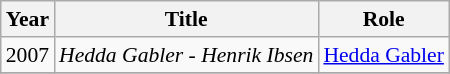<table class="wikitable" style="font-size: 90%;">
<tr>
<th>Year</th>
<th>Title</th>
<th>Role</th>
</tr>
<tr>
<td>2007</td>
<td><em>Hedda Gabler - Henrik Ibsen</em></td>
<td><a href='#'>Hedda Gabler</a></td>
</tr>
<tr>
</tr>
</table>
